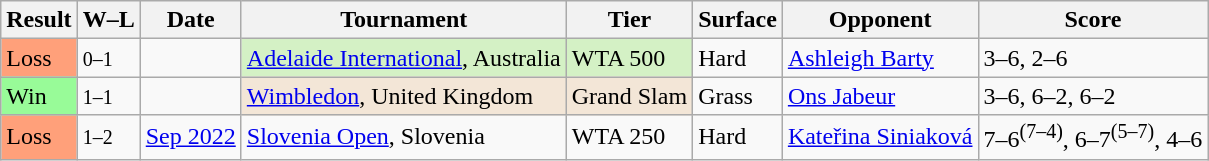<table class="sortable wikitable">
<tr>
<th>Result</th>
<th class="unsortable">W–L</th>
<th>Date</th>
<th>Tournament</th>
<th>Tier</th>
<th>Surface</th>
<th>Opponent</th>
<th class="unsortable">Score</th>
</tr>
<tr>
<td bgcolor=FFA07A>Loss</td>
<td><small>0–1</small></td>
<td><a href='#'></a></td>
<td style="background:#d4f1c5;"><a href='#'>Adelaide International</a>, Australia</td>
<td style="background:#d4f1c5;">WTA 500</td>
<td>Hard</td>
<td> <a href='#'>Ashleigh Barty</a></td>
<td>3–6, 2–6</td>
</tr>
<tr>
<td style=background:#98fb98>Win</td>
<td><small>1–1</small></td>
<td><a href='#'></a></td>
<td style="background:#f3e6d7;"><a href='#'>Wimbledon</a>, United Kingdom</td>
<td style="background:#f3e6d7;">Grand Slam</td>
<td>Grass</td>
<td> <a href='#'>Ons Jabeur</a></td>
<td>3–6, 6–2, 6–2</td>
</tr>
<tr>
<td bgcolor=FFA07A>Loss</td>
<td><small>1–2</small></td>
<td><a href='#'>Sep 2022</a></td>
<td><a href='#'>Slovenia Open</a>, Slovenia</td>
<td>WTA 250</td>
<td>Hard</td>
<td> <a href='#'>Kateřina Siniaková</a></td>
<td>7–6<sup>(7–4)</sup>, 6–7<sup>(5–7)</sup>, 4–6</td>
</tr>
</table>
